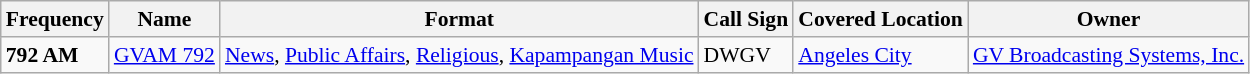<table class="wikitable" style="font-size:90%;">
<tr>
<th>Frequency</th>
<th>Name</th>
<th>Format</th>
<th>Call Sign</th>
<th>Covered Location</th>
<th>Owner</th>
</tr>
<tr>
<td><strong>792 AM</strong></td>
<td><a href='#'>GVAM 792</a></td>
<td><a href='#'>News</a>, <a href='#'>Public Affairs</a>, <a href='#'>Religious</a>, <a href='#'>Kapampangan Music</a></td>
<td>DWGV</td>
<td><a href='#'>Angeles City</a></td>
<td><a href='#'>GV Broadcasting Systems, Inc.</a></td>
</tr>
</table>
